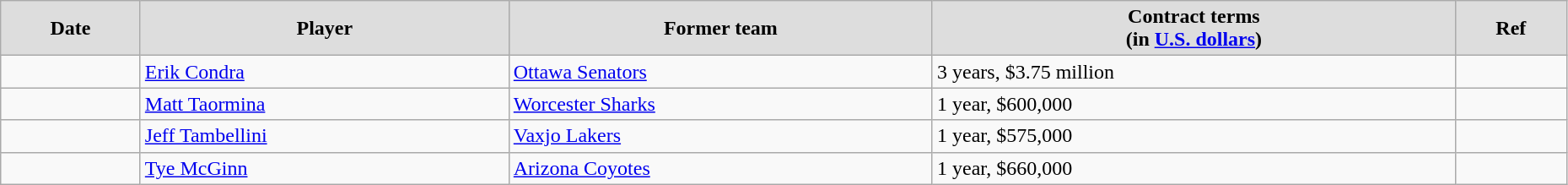<table class="wikitable" width=98%>
<tr align="center" bgcolor="#dddddd">
<td><strong>Date</strong></td>
<td><strong>Player</strong></td>
<td><strong>Former team</strong></td>
<td><strong>Contract terms</strong><br><strong>(in <a href='#'>U.S. dollars</a>)</strong></td>
<td><strong>Ref</strong></td>
</tr>
<tr>
<td></td>
<td><a href='#'>Erik Condra</a></td>
<td><a href='#'>Ottawa Senators</a></td>
<td>3 years, $3.75 million</td>
<td></td>
</tr>
<tr>
<td></td>
<td><a href='#'>Matt Taormina</a></td>
<td><a href='#'>Worcester Sharks</a></td>
<td>1 year, $600,000</td>
<td></td>
</tr>
<tr>
<td></td>
<td><a href='#'>Jeff Tambellini</a></td>
<td><a href='#'>Vaxjo Lakers</a></td>
<td>1 year, $575,000</td>
<td></td>
</tr>
<tr>
<td></td>
<td><a href='#'>Tye McGinn</a></td>
<td><a href='#'>Arizona Coyotes</a></td>
<td>1 year, $660,000</td>
<td></td>
</tr>
</table>
